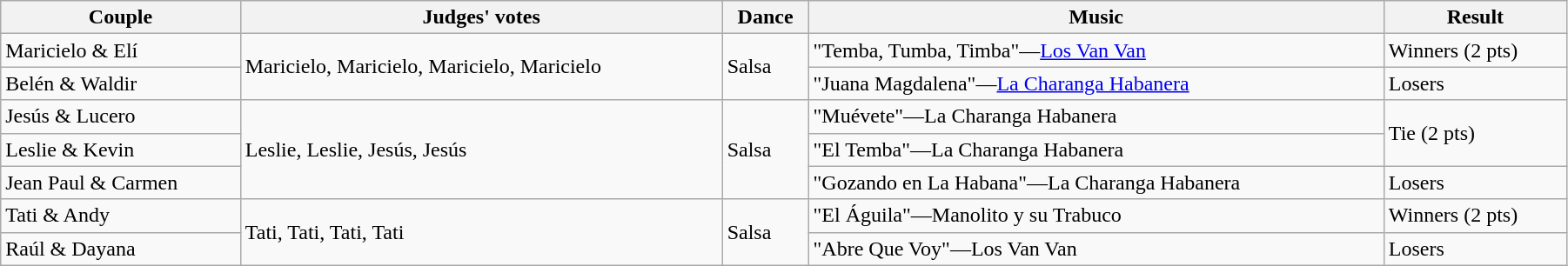<table class="wikitable sortable" style="width: 95%;">
<tr>
<th>Couple</th>
<th>Judges' votes</th>
<th>Dance</th>
<th>Music</th>
<th>Result</th>
</tr>
<tr>
<td>Maricielo & Elí</td>
<td rowspan=2>Maricielo, Maricielo, Maricielo, Maricielo</td>
<td rowspan=2>Salsa</td>
<td>"Temba, Tumba, Timba"—<a href='#'>Los Van Van</a></td>
<td>Winners (2 pts)</td>
</tr>
<tr>
<td>Belén & Waldir</td>
<td>"Juana Magdalena"—<a href='#'>La Charanga Habanera</a></td>
<td>Losers</td>
</tr>
<tr>
<td>Jesús & Lucero</td>
<td rowspan=3>Leslie, Leslie, Jesús, Jesús</td>
<td rowspan=3>Salsa</td>
<td>"Muévete"—La Charanga Habanera</td>
<td rowspan=2>Tie (2 pts)</td>
</tr>
<tr>
<td>Leslie & Kevin</td>
<td>"El Temba"—La Charanga Habanera</td>
</tr>
<tr>
<td>Jean Paul & Carmen</td>
<td>"Gozando en La Habana"—La Charanga Habanera</td>
<td>Losers</td>
</tr>
<tr>
<td>Tati & Andy</td>
<td rowspan=2>Tati, Tati, Tati, Tati</td>
<td rowspan=2>Salsa</td>
<td>"El Águila"—Manolito y su Trabuco</td>
<td>Winners (2 pts)</td>
</tr>
<tr>
<td>Raúl & Dayana</td>
<td>"Abre Que Voy"—Los Van Van</td>
<td>Losers</td>
</tr>
</table>
